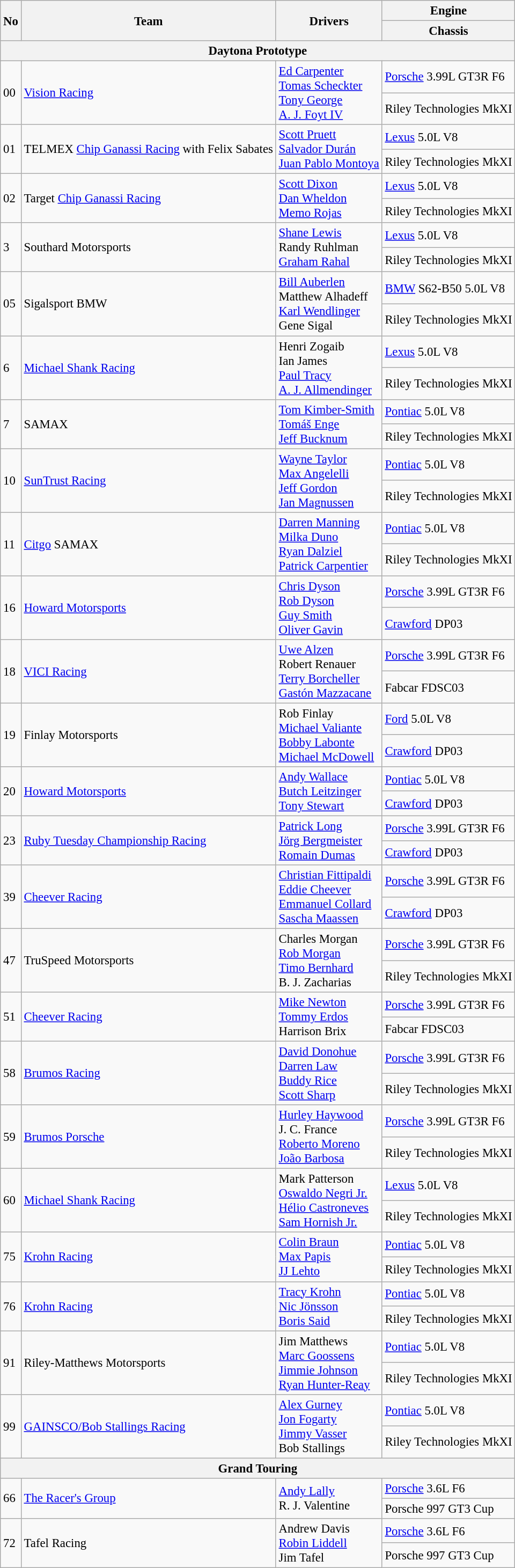<table class="wikitable" style="font-size: 95%;">
<tr>
<th rowspan=2>No</th>
<th rowspan=2>Team</th>
<th rowspan=2>Drivers</th>
<th>Engine</th>
</tr>
<tr>
<th>Chassis</th>
</tr>
<tr>
<th colspan=5>Daytona Prototype</th>
</tr>
<tr>
<td rowspan=2>00</td>
<td rowspan=2> <a href='#'>Vision Racing</a></td>
<td rowspan=2> <a href='#'>Ed Carpenter</a><br> <a href='#'>Tomas Scheckter</a><br> <a href='#'>Tony George</a><br> <a href='#'>A. J. Foyt IV</a></td>
<td><a href='#'>Porsche</a> 3.99L GT3R F6</td>
</tr>
<tr>
<td>Riley Technologies MkXI</td>
</tr>
<tr>
<td rowspan=2>01</td>
<td rowspan=2> TELMEX <a href='#'>Chip Ganassi Racing</a> with Felix Sabates</td>
<td rowspan=2> <a href='#'>Scott Pruett</a><br> <a href='#'>Salvador Durán</a><br> <a href='#'>Juan Pablo Montoya</a></td>
<td><a href='#'>Lexus</a> 5.0L V8</td>
</tr>
<tr>
<td>Riley Technologies MkXI</td>
</tr>
<tr>
<td rowspan=2>02</td>
<td rowspan=2> Target <a href='#'>Chip Ganassi Racing</a></td>
<td rowspan=2> <a href='#'>Scott Dixon</a><br> <a href='#'>Dan Wheldon</a><br> <a href='#'>Memo Rojas</a></td>
<td><a href='#'>Lexus</a> 5.0L V8</td>
</tr>
<tr>
<td>Riley Technologies MkXI</td>
</tr>
<tr>
<td rowspan=2>3</td>
<td rowspan=2> Southard Motorsports</td>
<td rowspan=2> <a href='#'>Shane Lewis</a><br> Randy Ruhlman<br> <a href='#'>Graham Rahal</a></td>
<td><a href='#'>Lexus</a> 5.0L V8</td>
</tr>
<tr>
<td>Riley Technologies MkXI</td>
</tr>
<tr>
<td rowspan=2>05</td>
<td rowspan=2> Sigalsport BMW</td>
<td rowspan=2> <a href='#'>Bill Auberlen</a><br> Matthew Alhadeff<br> <a href='#'>Karl Wendlinger</a><br> Gene Sigal</td>
<td><a href='#'>BMW</a> S62-B50 5.0L V8</td>
</tr>
<tr>
<td>Riley Technologies MkXI</td>
</tr>
<tr>
<td rowspan=2>6</td>
<td rowspan=2> <a href='#'>Michael Shank Racing</a></td>
<td rowspan=2> Henri Zogaib<br> Ian James<br>  <a href='#'>Paul Tracy</a><br> <a href='#'>A. J. Allmendinger</a></td>
<td><a href='#'>Lexus</a> 5.0L V8</td>
</tr>
<tr>
<td>Riley Technologies MkXI</td>
</tr>
<tr>
<td rowspan=2>7</td>
<td rowspan=2> SAMAX</td>
<td rowspan=2> <a href='#'>Tom Kimber-Smith</a><br> <a href='#'>Tomáš Enge</a><br> <a href='#'>Jeff Bucknum</a></td>
<td><a href='#'>Pontiac</a> 5.0L V8</td>
</tr>
<tr>
<td>Riley Technologies MkXI</td>
</tr>
<tr>
<td rowspan=2>10</td>
<td rowspan=2> <a href='#'>SunTrust Racing</a></td>
<td rowspan=2> <a href='#'>Wayne Taylor</a><br> <a href='#'>Max Angelelli</a><br> <a href='#'>Jeff Gordon</a><br> <a href='#'>Jan Magnussen</a></td>
<td><a href='#'>Pontiac</a> 5.0L V8</td>
</tr>
<tr>
<td>Riley Technologies MkXI</td>
</tr>
<tr>
<td rowspan=2>11</td>
<td rowspan=2> <a href='#'>Citgo</a> SAMAX</td>
<td rowspan=2> <a href='#'>Darren Manning</a><br> <a href='#'>Milka Duno</a><br> <a href='#'>Ryan Dalziel</a><br>  <a href='#'>Patrick Carpentier</a></td>
<td><a href='#'>Pontiac</a> 5.0L V8</td>
</tr>
<tr>
<td>Riley Technologies MkXI</td>
</tr>
<tr>
<td rowspan=2>16</td>
<td rowspan=2> <a href='#'>Howard Motorsports</a></td>
<td rowspan=2> <a href='#'>Chris Dyson</a><br> <a href='#'>Rob Dyson</a><br> <a href='#'>Guy Smith</a><br> <a href='#'>Oliver Gavin</a></td>
<td><a href='#'>Porsche</a> 3.99L GT3R F6</td>
</tr>
<tr>
<td><a href='#'>Crawford</a> DP03</td>
</tr>
<tr>
<td rowspan=2>18</td>
<td rowspan=2> <a href='#'>VICI Racing</a></td>
<td rowspan=2> <a href='#'>Uwe Alzen</a><br> Robert Renauer<br> <a href='#'>Terry Borcheller</a><br> <a href='#'>Gastón Mazzacane</a></td>
<td><a href='#'>Porsche</a> 3.99L GT3R F6</td>
</tr>
<tr>
<td>Fabcar FDSC03</td>
</tr>
<tr>
<td rowspan=2>19</td>
<td rowspan=2> Finlay Motorsports</td>
<td rowspan=2> Rob Finlay<br> <a href='#'>Michael Valiante</a><br> <a href='#'>Bobby Labonte</a><br> <a href='#'>Michael McDowell</a></td>
<td><a href='#'>Ford</a> 5.0L V8</td>
</tr>
<tr>
<td><a href='#'>Crawford</a> DP03</td>
</tr>
<tr>
<td rowspan=2>20</td>
<td rowspan=2> <a href='#'>Howard Motorsports</a></td>
<td rowspan=2> <a href='#'>Andy Wallace</a><br> <a href='#'>Butch Leitzinger</a><br> <a href='#'>Tony Stewart</a></td>
<td><a href='#'>Pontiac</a> 5.0L V8</td>
</tr>
<tr>
<td><a href='#'>Crawford</a> DP03</td>
</tr>
<tr>
<td rowspan=2>23</td>
<td rowspan=2> <a href='#'>Ruby Tuesday Championship Racing</a></td>
<td rowspan=2> <a href='#'>Patrick Long</a><br> <a href='#'>Jörg Bergmeister</a><br> <a href='#'>Romain Dumas</a></td>
<td><a href='#'>Porsche</a> 3.99L GT3R F6</td>
</tr>
<tr>
<td><a href='#'>Crawford</a> DP03</td>
</tr>
<tr>
<td rowspan=2>39</td>
<td rowspan=2> <a href='#'>Cheever Racing</a></td>
<td rowspan=2> <a href='#'>Christian Fittipaldi</a><br> <a href='#'>Eddie Cheever</a><br> <a href='#'>Emmanuel Collard</a><br> <a href='#'>Sascha Maassen</a></td>
<td><a href='#'>Porsche</a> 3.99L GT3R F6</td>
</tr>
<tr>
<td><a href='#'>Crawford</a> DP03</td>
</tr>
<tr>
<td rowspan=2>47</td>
<td rowspan=2> TruSpeed Motorsports</td>
<td rowspan=2> Charles Morgan<br> <a href='#'>Rob Morgan</a><br> <a href='#'>Timo Bernhard</a><br> B. J. Zacharias</td>
<td><a href='#'>Porsche</a> 3.99L GT3R F6</td>
</tr>
<tr>
<td>Riley Technologies MkXI</td>
</tr>
<tr>
<td rowspan=2>51</td>
<td rowspan=2> <a href='#'>Cheever Racing</a></td>
<td rowspan=2> <a href='#'>Mike Newton</a><br> <a href='#'>Tommy Erdos</a><br> Harrison Brix</td>
<td><a href='#'>Porsche</a> 3.99L GT3R F6</td>
</tr>
<tr>
<td>Fabcar FDSC03</td>
</tr>
<tr>
<td rowspan=2>58</td>
<td rowspan=2> <a href='#'>Brumos Racing</a></td>
<td rowspan=2> <a href='#'>David Donohue</a><br> <a href='#'>Darren Law</a><br> <a href='#'>Buddy Rice</a><br> <a href='#'>Scott Sharp</a></td>
<td><a href='#'>Porsche</a> 3.99L GT3R F6</td>
</tr>
<tr>
<td>Riley Technologies MkXI</td>
</tr>
<tr>
<td rowspan=2>59</td>
<td rowspan=2> <a href='#'>Brumos Porsche</a></td>
<td rowspan=2> <a href='#'>Hurley Haywood</a><br> J. C. France<br> <a href='#'>Roberto Moreno</a><br> <a href='#'>João Barbosa</a></td>
<td><a href='#'>Porsche</a> 3.99L GT3R F6</td>
</tr>
<tr>
<td>Riley Technologies MkXI</td>
</tr>
<tr>
<td rowspan=2>60</td>
<td rowspan=2> <a href='#'>Michael Shank Racing</a></td>
<td rowspan=2> Mark Patterson<br> <a href='#'>Oswaldo Negri Jr.</a><br> <a href='#'>Hélio Castroneves</a><br> <a href='#'>Sam Hornish Jr.</a></td>
<td><a href='#'>Lexus</a> 5.0L V8</td>
</tr>
<tr>
<td>Riley Technologies MkXI</td>
</tr>
<tr>
<td rowspan=2>75</td>
<td rowspan=2> <a href='#'>Krohn Racing</a></td>
<td rowspan=2> <a href='#'>Colin Braun</a><br> <a href='#'>Max Papis</a><br> <a href='#'>JJ Lehto</a></td>
<td><a href='#'>Pontiac</a> 5.0L V8</td>
</tr>
<tr>
<td>Riley Technologies MkXI</td>
</tr>
<tr>
<td rowspan=2>76</td>
<td rowspan=2> <a href='#'>Krohn Racing</a></td>
<td rowspan=2> <a href='#'>Tracy Krohn</a><br> <a href='#'>Nic Jönsson</a><br> <a href='#'>Boris Said</a></td>
<td><a href='#'>Pontiac</a> 5.0L V8</td>
</tr>
<tr>
<td>Riley Technologies MkXI</td>
</tr>
<tr>
<td rowspan=2>91</td>
<td rowspan=2> Riley-Matthews Motorsports</td>
<td rowspan=2> Jim Matthews<br> <a href='#'>Marc Goossens</a><br> <a href='#'>Jimmie Johnson</a><br> <a href='#'>Ryan Hunter-Reay</a></td>
<td><a href='#'>Pontiac</a> 5.0L V8</td>
</tr>
<tr>
<td>Riley Technologies MkXI</td>
</tr>
<tr>
<td rowspan=2>99</td>
<td rowspan=2> <a href='#'>GAINSCO/Bob Stallings Racing</a></td>
<td rowspan=2> <a href='#'>Alex Gurney</a><br> <a href='#'>Jon Fogarty</a><br> <a href='#'>Jimmy Vasser</a><br> Bob Stallings</td>
<td><a href='#'>Pontiac</a> 5.0L V8</td>
</tr>
<tr>
<td>Riley Technologies MkXI</td>
</tr>
<tr>
<th colspan=5>Grand Touring</th>
</tr>
<tr>
<td rowspan=2>66</td>
<td rowspan=2> <a href='#'>The Racer's Group</a></td>
<td rowspan=2> <a href='#'>Andy Lally</a><br> R. J. Valentine</td>
<td><a href='#'>Porsche</a> 3.6L F6</td>
</tr>
<tr>
<td>Porsche 997 GT3 Cup</td>
</tr>
<tr>
<td rowspan=2>72</td>
<td rowspan=2> Tafel Racing</td>
<td rowspan=2> Andrew Davis<br> <a href='#'>Robin Liddell</a><br> Jim Tafel</td>
<td><a href='#'>Porsche</a> 3.6L F6</td>
</tr>
<tr>
<td>Porsche 997 GT3 Cup</td>
</tr>
</table>
